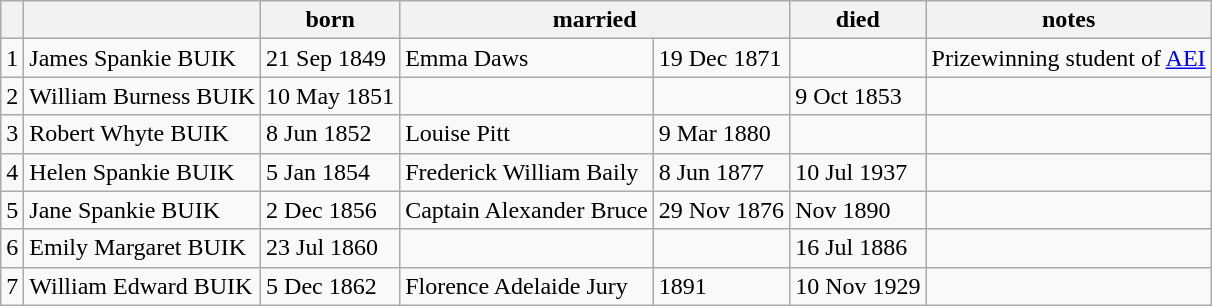<table class=wikitable>
<tr>
<th></th>
<th></th>
<th>born</th>
<th colspan=2>married</th>
<th>died</th>
<th>notes</th>
</tr>
<tr>
<td>1</td>
<td>James Spankie BUIK</td>
<td>21 Sep 1849</td>
<td>Emma Daws</td>
<td>19 Dec 1871</td>
<td></td>
<td>Prizewinning student of <a href='#'>AEI</a></td>
</tr>
<tr>
<td>2</td>
<td>William Burness BUIK</td>
<td>10 May 1851</td>
<td></td>
<td></td>
<td>9 Oct 1853</td>
<td></td>
</tr>
<tr>
<td>3</td>
<td>Robert Whyte BUIK</td>
<td>8 Jun 1852</td>
<td>Louise Pitt</td>
<td>9 Mar 1880</td>
<td></td>
<td></td>
</tr>
<tr>
<td>4</td>
<td>Helen Spankie BUIK</td>
<td>5 Jan 1854</td>
<td>Frederick William Baily</td>
<td>8 Jun 1877</td>
<td>10 Jul 1937</td>
<td></td>
</tr>
<tr>
<td>5</td>
<td>Jane Spankie BUIK</td>
<td>2 Dec 1856</td>
<td>Captain Alexander Bruce</td>
<td>29 Nov 1876</td>
<td>Nov 1890</td>
<td></td>
</tr>
<tr>
<td>6</td>
<td>Emily Margaret BUIK</td>
<td>23 Jul 1860</td>
<td></td>
<td></td>
<td>16 Jul 1886</td>
<td></td>
</tr>
<tr>
<td>7</td>
<td>William Edward BUIK</td>
<td>5 Dec 1862</td>
<td>Florence Adelaide Jury</td>
<td>1891</td>
<td>10 Nov 1929</td>
<td></td>
</tr>
</table>
